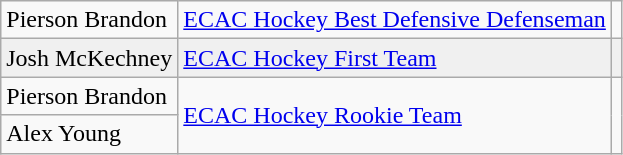<table class="wikitable">
<tr>
<td>Pierson Brandon</td>
<td><a href='#'>ECAC Hockey Best Defensive Defenseman</a></td>
<td></td>
</tr>
<tr bgcolor=f0f0f0>
<td>Josh McKechney</td>
<td><a href='#'>ECAC Hockey First Team</a></td>
<td></td>
</tr>
<tr>
<td>Pierson Brandon</td>
<td rowspan=2><a href='#'>ECAC Hockey Rookie Team</a></td>
<td rowspan=2></td>
</tr>
<tr>
<td>Alex Young</td>
</tr>
</table>
